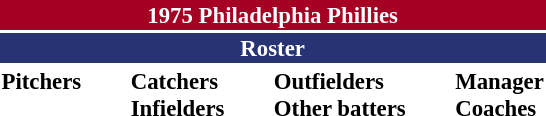<table class="toccolours" style="font-size: 95%;">
<tr>
<th colspan="10" style="background-color: #A50024; color: white; text-align: center;">1975 Philadelphia Phillies</th>
</tr>
<tr>
<td colspan="10" style="background-color: #263473; color: white; text-align: center;"><strong>Roster</strong></td>
</tr>
<tr>
<td valign="top"><strong>Pitchers</strong><br>













</td>
<td width="25px"></td>
<td valign="top"><strong>Catchers</strong><br>




<strong>Infielders</strong>







</td>
<td width="25px"></td>
<td valign="top"><strong>Outfielders</strong><br>








<strong>Other batters</strong>

</td>
<td width="25px"></td>
<td valign="top"><strong>Manager</strong><br>
<strong>Coaches</strong>



</td>
</tr>
</table>
